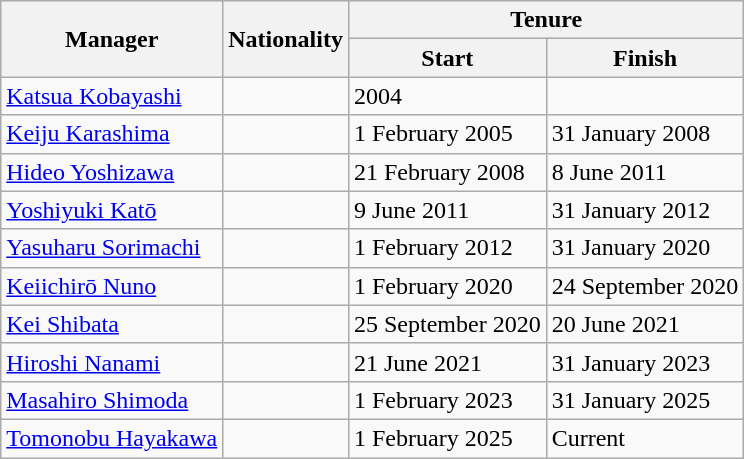<table class="wikitable">
<tr>
<th rowspan="2">Manager</th>
<th rowspan="2">Nationality</th>
<th colspan="2">Tenure  </th>
</tr>
<tr>
<th>Start</th>
<th>Finish </th>
</tr>
<tr>
<td><a href='#'>Katsua Kobayashi</a></td>
<td></td>
<td>2004</td>
<td><br></td>
</tr>
<tr>
<td><a href='#'>Keiju Karashima</a></td>
<td></td>
<td>1 February 2005</td>
<td>31 January 2008<br></td>
</tr>
<tr>
<td><a href='#'>Hideo Yoshizawa</a></td>
<td></td>
<td>21 February 2008</td>
<td>8 June 2011<br></td>
</tr>
<tr>
<td><a href='#'>Yoshiyuki Katō</a></td>
<td></td>
<td>9 June 2011</td>
<td>31 January 2012<br></td>
</tr>
<tr>
<td><a href='#'>Yasuharu Sorimachi</a></td>
<td></td>
<td>1 February 2012</td>
<td>31 January 2020<br></td>
</tr>
<tr>
<td><a href='#'>Keiichirō Nuno</a></td>
<td></td>
<td>1 February 2020</td>
<td>24 September 2020<br></td>
</tr>
<tr>
<td><a href='#'>Kei Shibata</a></td>
<td></td>
<td>25 September 2020</td>
<td>20 June 2021<br></td>
</tr>
<tr>
<td><a href='#'>Hiroshi Nanami</a></td>
<td></td>
<td>21 June 2021</td>
<td>31 January 2023<br></td>
</tr>
<tr>
<td><a href='#'>Masahiro Shimoda</a></td>
<td></td>
<td>1 February 2023</td>
<td>31 January 2025<br></td>
</tr>
<tr>
<td><a href='#'>Tomonobu Hayakawa</a></td>
<td></td>
<td>1 February 2025</td>
<td>Current<br></td>
</tr>
</table>
